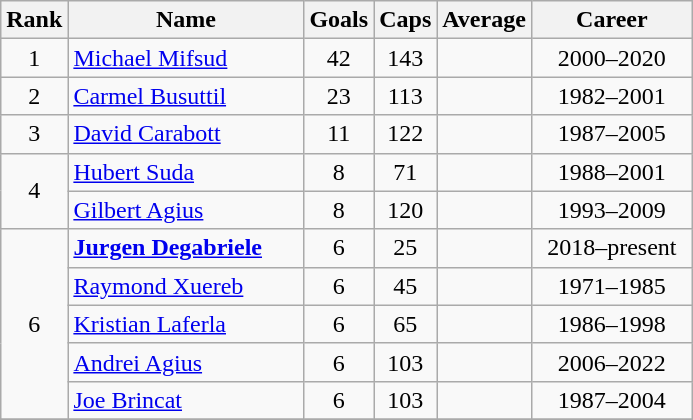<table class="wikitable sortable" style="text-align:center;">
<tr>
<th>Rank</th>
<th style="width:150px;">Name</th>
<th>Goals</th>
<th>Caps</th>
<th>Average</th>
<th style="width:100px;">Career</th>
</tr>
<tr>
<td>1</td>
<td align="left"><a href='#'>Michael Mifsud</a></td>
<td>42</td>
<td>143</td>
<td></td>
<td>2000–2020</td>
</tr>
<tr>
<td>2</td>
<td align="left"><a href='#'>Carmel Busuttil</a></td>
<td>23</td>
<td>113</td>
<td></td>
<td>1982–2001</td>
</tr>
<tr>
<td>3</td>
<td align="left"><a href='#'>David Carabott</a></td>
<td>11</td>
<td>122</td>
<td></td>
<td>1987–2005</td>
</tr>
<tr>
<td rowspan="2">4</td>
<td align="left"><a href='#'>Hubert Suda</a></td>
<td>8</td>
<td>71</td>
<td></td>
<td>1988–2001</td>
</tr>
<tr>
<td align="left"><a href='#'>Gilbert Agius</a></td>
<td>8</td>
<td>120</td>
<td></td>
<td>1993–2009</td>
</tr>
<tr>
<td rowspan="5">6</td>
<td align="left"><strong><a href='#'>Jurgen Degabriele</a></strong></td>
<td>6</td>
<td>25</td>
<td></td>
<td>2018–present</td>
</tr>
<tr>
<td align="left"><a href='#'>Raymond Xuereb</a></td>
<td>6</td>
<td>45</td>
<td></td>
<td>1971–1985</td>
</tr>
<tr>
<td align="left"><a href='#'>Kristian Laferla</a></td>
<td>6</td>
<td>65</td>
<td></td>
<td>1986–1998</td>
</tr>
<tr>
<td align="left"><a href='#'>Andrei Agius</a></td>
<td>6</td>
<td>103</td>
<td></td>
<td>2006–2022</td>
</tr>
<tr>
<td align="left"><a href='#'>Joe Brincat</a></td>
<td>6</td>
<td>103</td>
<td></td>
<td>1987–2004</td>
</tr>
<tr>
</tr>
</table>
